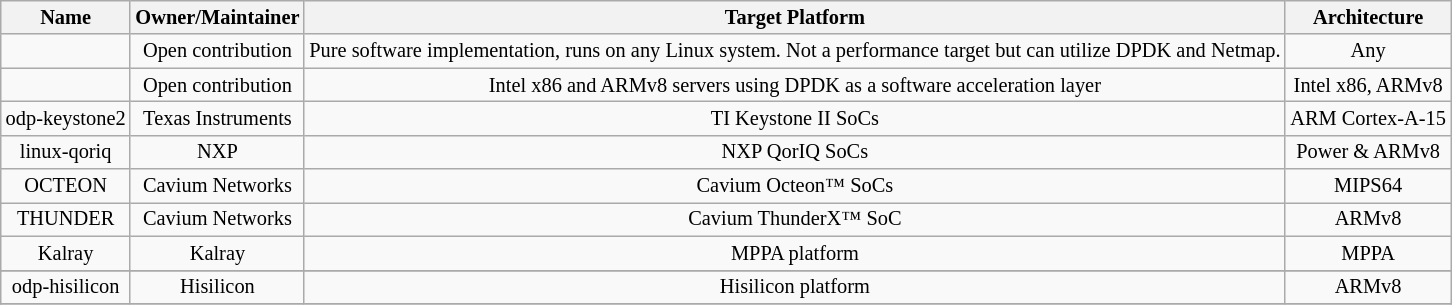<table class="wikitable" style="font-size: 85%; text-align: center">
<tr>
<th>Name</th>
<th>Owner/Maintainer</th>
<th>Target Platform</th>
<th>Architecture</th>
</tr>
<tr>
<td></td>
<td>Open contribution</td>
<td>Pure software implementation, runs on any Linux system.  Not a performance target but can utilize DPDK and Netmap.</td>
<td>Any</td>
</tr>
<tr>
<td></td>
<td>Open contribution</td>
<td>Intel x86 and ARMv8 servers using DPDK as a software acceleration layer</td>
<td>Intel x86, ARMv8</td>
</tr>
<tr>
<td>odp-keystone2</td>
<td>Texas Instruments</td>
<td>TI Keystone II SoCs</td>
<td>ARM Cortex-A-15</td>
</tr>
<tr>
<td>linux-qoriq</td>
<td>NXP</td>
<td>NXP QorIQ SoCs</td>
<td>Power & ARMv8</td>
</tr>
<tr>
<td>OCTEON</td>
<td>Cavium Networks</td>
<td>Cavium Octeon™ SoCs</td>
<td>MIPS64</td>
</tr>
<tr>
<td>THUNDER</td>
<td>Cavium Networks</td>
<td>Cavium ThunderX™ SoC</td>
<td>ARMv8</td>
</tr>
<tr>
<td>Kalray</td>
<td>Kalray</td>
<td>MPPA platform</td>
<td>MPPA</td>
</tr>
<tr>
</tr>
<tr>
<td>odp-hisilicon</td>
<td>Hisilicon</td>
<td>Hisilicon platform</td>
<td>ARMv8</td>
</tr>
<tr>
</tr>
</table>
